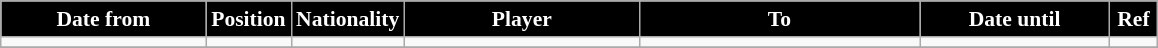<table class="wikitable" style="text-align:center;font-size:90%">
<tr>
<th style="background:black;color:#FFFFFF;width:130px">Date from</th>
<th style="background:black;color:#FFFFFF;width:50px">Position</th>
<th style="background:black;color:#FFFFFF;width:50px">Nationality</th>
<th style="background:black;color:#FFFFFF;width:150px">Player</th>
<th style="background:black;color:#FFFFFF;width:180px">To</th>
<th style="background:black;color:#FFFFFF;width:120px">Date until</th>
<th style="background:black;color:#FFFFFF;width:25px">Ref</th>
</tr>
<tr>
<td></td>
<td></td>
<td></td>
<td></td>
<td></td>
<td></td>
<td></td>
</tr>
<tr>
</tr>
</table>
